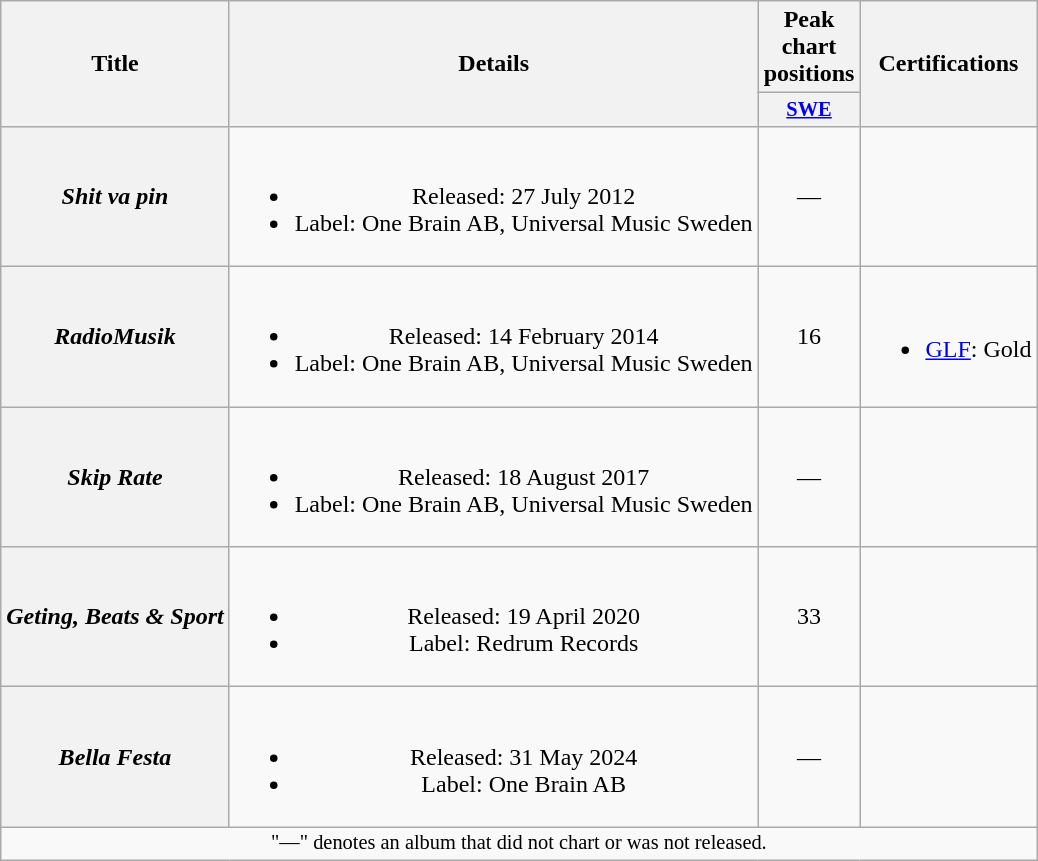<table class="wikitable plainrowheaders" style="text-align:center;">
<tr>
<th scope="col" rowspan="2">Title</th>
<th scope="col" rowspan="2">Details</th>
<th scope="col">Peak chart positions</th>
<th scope="col" rowspan="2">Certifications</th>
</tr>
<tr>
<th scope="col" style="width:3em;font-size:85%;"><a href='#'>SWE</a><br></th>
</tr>
<tr>
<th scope="row"><em>Shit va pin</em></th>
<td><br><ul><li>Released: 27 July 2012</li><li>Label: One Brain AB, Universal Music Sweden</li></ul></td>
<td>—</td>
<td></td>
</tr>
<tr>
<th scope="row"><em>RadioMusik</em></th>
<td><br><ul><li>Released: 14 February 2014</li><li>Label: One Brain AB, Universal Music Sweden</li></ul></td>
<td>16</td>
<td><br><ul><li><a href='#'>GLF</a>: Gold</li></ul></td>
</tr>
<tr>
<th scope="row"><em>Skip Rate</em></th>
<td><br><ul><li>Released: 18 August 2017</li><li>Label: One Brain AB, Universal Music Sweden</li></ul></td>
<td>—</td>
<td></td>
</tr>
<tr>
<th scope="row"><em>Geting, Beats & Sport</em></th>
<td><br><ul><li>Released: 19 April 2020</li><li>Label: Redrum Records</li></ul></td>
<td>33</td>
<td></td>
</tr>
<tr>
<th scope="row"><em>Bella Festa</em></th>
<td><br><ul><li>Released: 31 May 2024</li><li>Label: One Brain AB</li></ul></td>
<td>—</td>
<td></td>
</tr>
<tr>
<td colspan="20" style="text-align:center; font-size:85%;">"—" denotes an album that did not chart or was not released.</td>
</tr>
</table>
